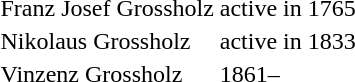<table>
<tr>
<td>Franz Josef Grossholz</td>
<td>active in 1765</td>
</tr>
<tr>
<td>Nikolaus Grossholz</td>
<td>active in 1833</td>
</tr>
<tr>
<td>Vinzenz Grossholz</td>
<td>1861–</td>
</tr>
<tr>
</tr>
</table>
